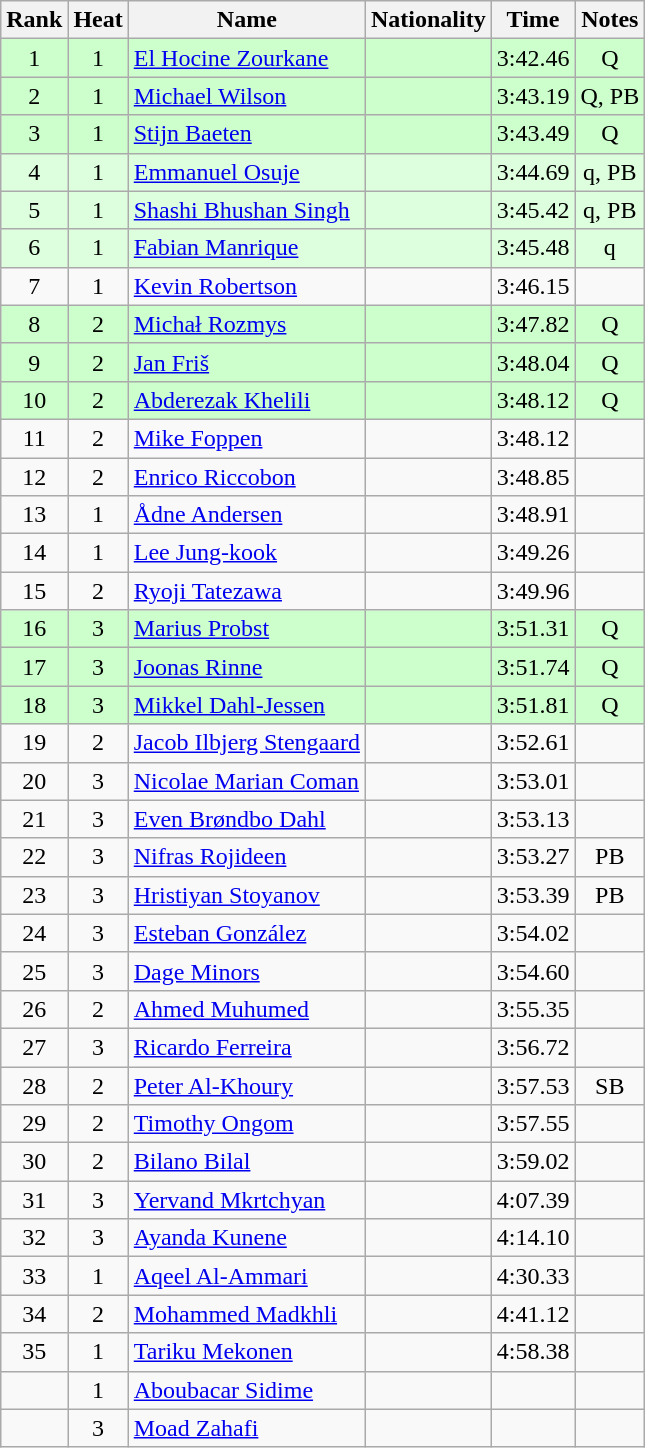<table class="wikitable sortable" style="text-align:center">
<tr>
<th>Rank</th>
<th>Heat</th>
<th>Name</th>
<th>Nationality</th>
<th>Time</th>
<th>Notes</th>
</tr>
<tr bgcolor=ccffcc>
<td>1</td>
<td>1</td>
<td align=left><a href='#'>El Hocine Zourkane</a></td>
<td align=left></td>
<td>3:42.46</td>
<td>Q</td>
</tr>
<tr bgcolor=ccffcc>
<td>2</td>
<td>1</td>
<td align=left><a href='#'>Michael Wilson</a></td>
<td align=left></td>
<td>3:43.19</td>
<td>Q, PB</td>
</tr>
<tr bgcolor=ccffcc>
<td>3</td>
<td>1</td>
<td align=left><a href='#'>Stijn Baeten</a></td>
<td align=left></td>
<td>3:43.49</td>
<td>Q</td>
</tr>
<tr bgcolor=ddffdd>
<td>4</td>
<td>1</td>
<td align=left><a href='#'>Emmanuel Osuje</a></td>
<td align=left></td>
<td>3:44.69</td>
<td>q, PB</td>
</tr>
<tr bgcolor=ddffdd>
<td>5</td>
<td>1</td>
<td align=left><a href='#'>Shashi Bhushan Singh</a></td>
<td align=left></td>
<td>3:45.42</td>
<td>q, PB</td>
</tr>
<tr bgcolor=ddffdd>
<td>6</td>
<td>1</td>
<td align=left><a href='#'>Fabian Manrique</a></td>
<td align=left></td>
<td>3:45.48</td>
<td>q</td>
</tr>
<tr>
<td>7</td>
<td>1</td>
<td align=left><a href='#'>Kevin Robertson</a></td>
<td align=left></td>
<td>3:46.15</td>
<td></td>
</tr>
<tr bgcolor=ccffcc>
<td>8</td>
<td>2</td>
<td align=left><a href='#'>Michał Rozmys</a></td>
<td align=left></td>
<td>3:47.82</td>
<td>Q</td>
</tr>
<tr bgcolor=ccffcc>
<td>9</td>
<td>2</td>
<td align=left><a href='#'>Jan Friš</a></td>
<td align=left></td>
<td>3:48.04</td>
<td>Q</td>
</tr>
<tr bgcolor=ccffcc>
<td>10</td>
<td>2</td>
<td align=left><a href='#'>Abderezak Khelili</a></td>
<td align=left></td>
<td>3:48.12</td>
<td>Q</td>
</tr>
<tr>
<td>11</td>
<td>2</td>
<td align=left><a href='#'>Mike Foppen</a></td>
<td align=left></td>
<td>3:48.12</td>
<td></td>
</tr>
<tr>
<td>12</td>
<td>2</td>
<td align=left><a href='#'>Enrico Riccobon</a></td>
<td align=left></td>
<td>3:48.85</td>
<td></td>
</tr>
<tr>
<td>13</td>
<td>1</td>
<td align=left><a href='#'>Ådne Andersen</a></td>
<td align=left></td>
<td>3:48.91</td>
<td></td>
</tr>
<tr>
<td>14</td>
<td>1</td>
<td align=left><a href='#'>Lee Jung-kook</a></td>
<td align=left></td>
<td>3:49.26</td>
<td></td>
</tr>
<tr>
<td>15</td>
<td>2</td>
<td align=left><a href='#'>Ryoji Tatezawa</a></td>
<td align=left></td>
<td>3:49.96</td>
<td></td>
</tr>
<tr bgcolor=ccffcc>
<td>16</td>
<td>3</td>
<td align=left><a href='#'>Marius Probst</a></td>
<td align=left></td>
<td>3:51.31</td>
<td>Q</td>
</tr>
<tr bgcolor=ccffcc>
<td>17</td>
<td>3</td>
<td align=left><a href='#'>Joonas Rinne</a></td>
<td align=left></td>
<td>3:51.74</td>
<td>Q</td>
</tr>
<tr bgcolor=ccffcc>
<td>18</td>
<td>3</td>
<td align=left><a href='#'>Mikkel Dahl-Jessen</a></td>
<td align=left></td>
<td>3:51.81</td>
<td>Q</td>
</tr>
<tr>
<td>19</td>
<td>2</td>
<td align=left><a href='#'>Jacob Ilbjerg Stengaard</a></td>
<td align=left></td>
<td>3:52.61</td>
<td></td>
</tr>
<tr>
<td>20</td>
<td>3</td>
<td align=left><a href='#'>Nicolae Marian Coman</a></td>
<td align=left></td>
<td>3:53.01</td>
<td></td>
</tr>
<tr>
<td>21</td>
<td>3</td>
<td align=left><a href='#'>Even Brøndbo Dahl</a></td>
<td align=left></td>
<td>3:53.13</td>
<td></td>
</tr>
<tr>
<td>22</td>
<td>3</td>
<td align=left><a href='#'>Nifras Rojideen</a></td>
<td align=left></td>
<td>3:53.27</td>
<td>PB</td>
</tr>
<tr>
<td>23</td>
<td>3</td>
<td align=left><a href='#'>Hristiyan Stoyanov</a></td>
<td align=left></td>
<td>3:53.39</td>
<td>PB</td>
</tr>
<tr>
<td>24</td>
<td>3</td>
<td align=left><a href='#'>Esteban González</a></td>
<td align=left></td>
<td>3:54.02</td>
<td></td>
</tr>
<tr>
<td>25</td>
<td>3</td>
<td align=left><a href='#'>Dage Minors</a></td>
<td align=left></td>
<td>3:54.60</td>
<td></td>
</tr>
<tr>
<td>26</td>
<td>2</td>
<td align=left><a href='#'>Ahmed Muhumed</a></td>
<td align=left></td>
<td>3:55.35</td>
<td></td>
</tr>
<tr>
<td>27</td>
<td>3</td>
<td align=left><a href='#'>Ricardo Ferreira</a></td>
<td align=left></td>
<td>3:56.72</td>
<td></td>
</tr>
<tr>
<td>28</td>
<td>2</td>
<td align=left><a href='#'>Peter Al-Khoury</a></td>
<td align=left></td>
<td>3:57.53</td>
<td>SB</td>
</tr>
<tr>
<td>29</td>
<td>2</td>
<td align=left><a href='#'>Timothy Ongom</a></td>
<td align=left></td>
<td>3:57.55</td>
<td></td>
</tr>
<tr>
<td>30</td>
<td>2</td>
<td align=left><a href='#'>Bilano Bilal</a></td>
<td align=left></td>
<td>3:59.02</td>
<td></td>
</tr>
<tr>
<td>31</td>
<td>3</td>
<td align=left><a href='#'>Yervand Mkrtchyan</a></td>
<td align=left></td>
<td>4:07.39</td>
<td></td>
</tr>
<tr>
<td>32</td>
<td>3</td>
<td align=left><a href='#'>Ayanda Kunene</a></td>
<td align=left></td>
<td>4:14.10</td>
<td></td>
</tr>
<tr>
<td>33</td>
<td>1</td>
<td align=left><a href='#'>Aqeel Al-Ammari</a></td>
<td align=left></td>
<td>4:30.33</td>
<td></td>
</tr>
<tr>
<td>34</td>
<td>2</td>
<td align=left><a href='#'>Mohammed Madkhli</a></td>
<td align=left></td>
<td>4:41.12</td>
<td></td>
</tr>
<tr>
<td>35</td>
<td>1</td>
<td align=left><a href='#'>Tariku Mekonen</a></td>
<td align=left></td>
<td>4:58.38</td>
<td></td>
</tr>
<tr>
<td></td>
<td>1</td>
<td align=left><a href='#'>Aboubacar Sidime</a></td>
<td align=left></td>
<td></td>
<td></td>
</tr>
<tr>
<td></td>
<td>3</td>
<td align=left><a href='#'>Moad Zahafi</a></td>
<td align=left></td>
<td></td>
<td></td>
</tr>
</table>
